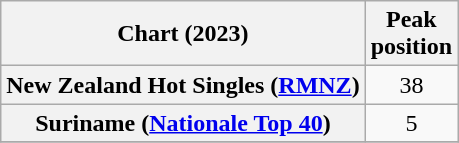<table class="wikitable sortable plainrowheaders" style="text-align:center">
<tr>
<th scope="col">Chart (2023)</th>
<th scope="col">Peak<br>position</th>
</tr>
<tr>
<th scope="row">New Zealand Hot Singles (<a href='#'>RMNZ</a>)</th>
<td>38</td>
</tr>
<tr>
<th scope="row">Suriname (<a href='#'>Nationale Top 40</a>)</th>
<td>5</td>
</tr>
<tr>
</tr>
</table>
